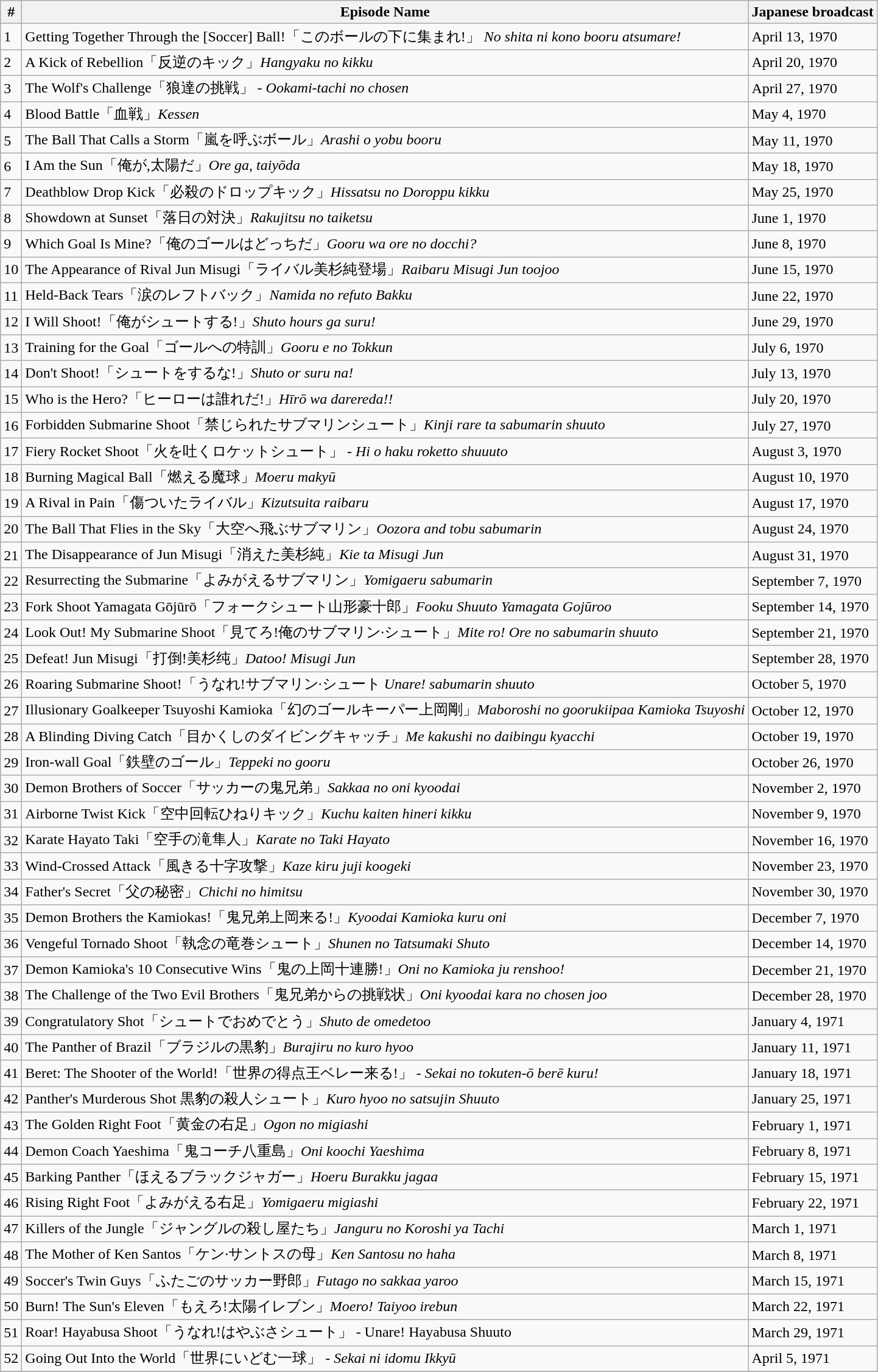<table class="wikitable">
<tr>
<th>#</th>
<th>Episode Name</th>
<th>Japanese broadcast</th>
</tr>
<tr>
<td>1</td>
<td>Getting Together Through the [Soccer] Ball!「このボールの下に集まれ!」 <em>No shita ni kono booru atsumare!</em></td>
<td>April 13, 1970</td>
</tr>
<tr>
<td>2</td>
<td>A Kick of Rebellion「反逆のキック」<em>Hangyaku no kikku</em></td>
<td>April 20, 1970</td>
</tr>
<tr>
<td>3</td>
<td>The Wolf's Challenge「狼達の挑戦」  -  <em>Ookami-tachi no chosen</em></td>
<td>April 27, 1970</td>
</tr>
<tr>
<td>4</td>
<td>Blood Battle「血戦」<em>Kessen</em></td>
<td>May 4, 1970</td>
</tr>
<tr>
<td>5</td>
<td>The Ball That Calls a Storm「嵐を呼ぶボール」<em>Arashi o yobu booru</em></td>
<td>May 11, 1970</td>
</tr>
<tr>
<td>6</td>
<td>I Am the Sun「俺が,太陽だ」<em>Ore ga, taiyōda</em></td>
<td>May 18, 1970</td>
</tr>
<tr>
<td>7</td>
<td>Deathblow Drop Kick「必殺のドロップキック」<em>Hissatsu no Doroppu kikku</em></td>
<td>May 25, 1970</td>
</tr>
<tr>
<td>8</td>
<td>Showdown at Sunset「落日の対決」<em>Rakujitsu no taiketsu</em></td>
<td>June 1, 1970</td>
</tr>
<tr>
<td>9</td>
<td>Which Goal Is Mine?「俺のゴールはどっちだ」<em>Gooru wa ore no docchi?</em></td>
<td>June 8, 1970</td>
</tr>
<tr>
<td>10</td>
<td>The Appearance of Rival Jun Misugi「ライバル美杉純登場」<em>Raibaru Misugi Jun toojoo</em></td>
<td>June 15, 1970</td>
</tr>
<tr>
<td>11</td>
<td>Held-Back Tears「涙のレフトバック」<em>Namida no refuto Bakku</em></td>
<td>June 22, 1970</td>
</tr>
<tr>
<td>12</td>
<td>I Will Shoot!「俺がシュートする!」<em>Shuto hours ga suru!</em></td>
<td>June 29, 1970</td>
</tr>
<tr>
<td>13</td>
<td>Training for the Goal「ゴールへの特訓」<em>Gooru e no Tokkun</em></td>
<td>July 6, 1970</td>
</tr>
<tr>
<td>14</td>
<td>Don't Shoot!「シュートをするな!」<em>Shuto or suru na!</em></td>
<td>July 13, 1970</td>
</tr>
<tr>
<td>15</td>
<td>Who is the Hero?「ヒーローは誰れだ!」<em>Hīrō wa darereda!!</em></td>
<td>July 20, 1970</td>
</tr>
<tr>
<td>16</td>
<td>Forbidden Submarine Shoot「禁じられたサブマリンシュート」<em>Kinji rare ta sabumarin shuuto</em></td>
<td>July 27, 1970</td>
</tr>
<tr>
<td>17</td>
<td>Fiery Rocket Shoot「火を吐くロケットシュート」  -  <em>Hi o haku roketto shuuuto</em></td>
<td>August 3, 1970</td>
</tr>
<tr>
<td>18</td>
<td>Burning Magical Ball「燃える魔球」<em>Moeru makyū</em></td>
<td>August 10, 1970</td>
</tr>
<tr>
<td>19</td>
<td>A Rival in Pain「傷ついたライバル」<em>Kizutsuita raibaru</em></td>
<td>August 17, 1970</td>
</tr>
<tr>
<td>20</td>
<td>The Ball That Flies in the Sky「大空へ飛ぶサブマリン」<em>Oozora and tobu sabumarin</em></td>
<td>August 24, 1970</td>
</tr>
<tr>
<td>21</td>
<td>The Disappearance of Jun Misugi「消えた美杉純」<em>Kie ta Misugi Jun</em></td>
<td>August 31, 1970</td>
</tr>
<tr>
<td>22</td>
<td>Resurrecting the Submarine「よみがえるサブマリン」<em>Yomigaeru sabumarin</em></td>
<td>September 7, 1970</td>
</tr>
<tr>
<td>23</td>
<td>Fork Shoot Yamagata Gōjūrō「フォークシュート山形豪十郎」<em>Fooku Shuuto Yamagata Gojūroo</em></td>
<td>September 14, 1970</td>
</tr>
<tr>
<td>24</td>
<td>Look Out! My Submarine Shoot「見てろ!俺のサブマリン·シュート」<em>Mite ro! Ore no sabumarin shuuto</em></td>
<td>September 21, 1970</td>
</tr>
<tr>
<td>25</td>
<td>Defeat! Jun Misugi「打倒!美杉纯」<em>Datoo! Misugi Jun</em></td>
<td>September 28, 1970</td>
</tr>
<tr>
<td>26</td>
<td>Roaring Submarine Shoot!「うなれ!サブマリン·シュート <em>Unare! sabumarin shuuto</em></td>
<td>October 5, 1970</td>
</tr>
<tr>
<td>27</td>
<td>Illusionary Goalkeeper Tsuyoshi Kamioka「幻のゴールキーパー上岡剛」<em>Maboroshi no goorukiipaa Kamioka Tsuyoshi</em></td>
<td>October 12, 1970</td>
</tr>
<tr>
<td>28</td>
<td>A Blinding Diving Catch「目かくしのダイビングキャッチ」<em>Me kakushi no daibingu kyacchi</em></td>
<td>October 19, 1970</td>
</tr>
<tr>
<td>29</td>
<td>Iron-wall Goal「鉄壁のゴール」<em>Teppeki no gooru</em></td>
<td>October 26, 1970</td>
</tr>
<tr>
<td>30</td>
<td>Demon Brothers of Soccer「サッカーの鬼兄弟」<em>Sakkaa no oni kyoodai</em></td>
<td>November 2, 1970</td>
</tr>
<tr>
<td>31</td>
<td>Airborne Twist Kick「空中回転ひねりキック」<em>Kuchu kaiten hineri kikku</em></td>
<td>November 9, 1970</td>
</tr>
<tr>
<td>32</td>
<td>Karate Hayato Taki「空手の滝隼人」<em>Karate no Taki Hayato</em></td>
<td>November 16, 1970</td>
</tr>
<tr>
<td>33</td>
<td>Wind-Crossed Attack「風きる十字攻撃」<em>Kaze kiru juji koogeki</em></td>
<td>November 23, 1970</td>
</tr>
<tr>
<td>34</td>
<td>Father's Secret「父の秘密」<em>Chichi no himitsu</em></td>
<td>November 30, 1970</td>
</tr>
<tr>
<td>35</td>
<td>Demon Brothers the Kamiokas!「鬼兄弟上岡来る!」<em>Kyoodai Kamioka kuru oni</em></td>
<td>December 7, 1970</td>
</tr>
<tr>
<td>36</td>
<td>Vengeful Tornado Shoot「執念の竜巻シュート」<em>Shunen no Tatsumaki Shuto</em></td>
<td>December 14, 1970</td>
</tr>
<tr>
<td>37</td>
<td>Demon Kamioka's 10 Consecutive Wins「鬼の上岡十連勝!」<em>Oni no Kamioka ju renshoo!</em></td>
<td>December 21, 1970</td>
</tr>
<tr>
<td>38</td>
<td>The Challenge of the Two Evil Brothers「鬼兄弟からの挑戦状」<em>Oni kyoodai kara no chosen joo</em></td>
<td>December 28, 1970</td>
</tr>
<tr>
<td>39</td>
<td>Congratulatory Shot「シュートでおめでとう」<em>Shuto de omedetoo</em></td>
<td>January 4, 1971</td>
</tr>
<tr>
<td>40</td>
<td>The Panther of Brazil「ブラジルの黒豹」<em>Burajiru no kuro hyoo</em></td>
<td>January 11, 1971</td>
</tr>
<tr>
<td>41</td>
<td>Beret: The Shooter of the World!「世界の得点王ベレー来る!」  -  <em>Sekai no tokuten-ō berē kuru!</em></td>
<td>January 18, 1971</td>
</tr>
<tr>
<td>42</td>
<td>Panther's Murderous Shot 黒豹の殺人シュート」<em>Kuro hyoo no satsujin Shuuto</em></td>
<td>January 25, 1971</td>
</tr>
<tr>
<td>43</td>
<td>The Golden Right Foot「黄金の右足」<em>Ogon no migiashi</em></td>
<td>February 1, 1971</td>
</tr>
<tr>
<td>44</td>
<td>Demon Coach Yaeshima「鬼コーチ八重島」<em>Oni koochi Yaeshima</em></td>
<td>February 8, 1971</td>
</tr>
<tr>
<td>45</td>
<td>Barking Panther「ほえるブラックジャガー」<em>Hoeru Burakku jagaa</em></td>
<td>February 15, 1971</td>
</tr>
<tr>
<td>46</td>
<td>Rising Right Foot「よみがえる右足」<em>Yomigaeru migiashi</em></td>
<td>February 22, 1971</td>
</tr>
<tr>
<td>47</td>
<td>Killers of the Jungle「ジャングルの殺し屋たち」<em>Janguru no Koroshi ya Tachi</em></td>
<td>March 1, 1971</td>
</tr>
<tr>
<td>48</td>
<td>The Mother of Ken Santos「ケン·サントスの母」<em>Ken Santosu no haha</em></td>
<td>March 8, 1971</td>
</tr>
<tr>
<td>49</td>
<td>Soccer's Twin Guys「ふたごのサッカー野郎」<em>Futago no sakkaa yaroo</em></td>
<td>March 15, 1971</td>
</tr>
<tr>
<td>50</td>
<td>Burn! The Sun's Eleven「もえろ!太陽イレブン」<em>Moero! Taiyoo irebun</em></td>
<td>March 22, 1971</td>
</tr>
<tr>
<td>51</td>
<td>Roar! Hayabusa Shoot「うなれ!はやぶさシュート」  -  Unare! Hayabusa Shuuto</td>
<td>March 29, 1971</td>
</tr>
<tr>
<td>52</td>
<td>Going Out Into the World「世界にいどむ一球」  -  <em>Sekai ni idomu Ikkyū</em></td>
<td>April 5, 1971</td>
</tr>
<tr>
</tr>
</table>
